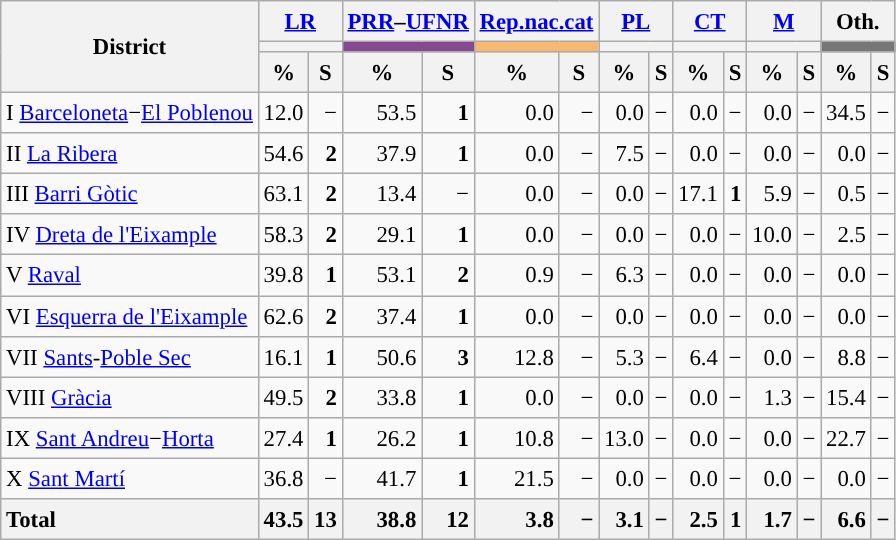<table class='wikitable sortable' style='text-align:right; font-size:95%; line-height:20px;'>
<tr>
<th rowspan='3'>District</th>
<th colspan='2' width='30px'><a href='#'>LR</a></th>
<th colspan='2' width='30px'><a href='#'>PRR</a>–<a href='#'>UFNR</a></th>
<th colspan='2' width='30px'><a href='#'>Rep.nac.cat</a></th>
<th colspan='2' width='30px'><a href='#'>PL</a></th>
<th colspan='2' width='30px'><a href='#'>CT</a></th>
<th colspan='2' width='30px'><a href='#'>M</a></th>
<th colspan='2' width='30px'>Oth.</th>
</tr>
<tr>
<th colspan='2' style='background:'></th>
<th colspan='2' style='background:#864891'></th>
<th colspan='2' style='background:#F7B96F'></th>
<th colspan='2' style='background:'></th>
<th colspan='2' style='background:'></th>
<th colspan='2' style='background:'></th>
<th colspan='2' style='background:#777777'></th>
</tr>
<tr>
<th data-sort-type='number'>%</th>
<th data-sort-type='number'>S</th>
<th data-sort-type='number'>%</th>
<th data-sort-type='number'>S</th>
<th data-sort-type='number'>%</th>
<th data-sort-type='number'>S</th>
<th data-sort-type='number'>%</th>
<th data-sort-type='number'>S</th>
<th data-sort-type='number'>%</th>
<th data-sort-type='number'>S</th>
<th data-sort-type='number'>%</th>
<th data-sort-type='number'>S</th>
<th data-sort-type='number'>%</th>
<th data-sort-type='number'>S</th>
</tr>
<tr>
<td style='text-align: left;'>I <a href='#'>Barceloneta</a>−<a href='#'>El Poblenou</a></td>
<td style='text-align: right;'>12.0</td>
<td style='text-align: right;'>−</td>
<td style='text-align: right;'>53.5</td>
<td style='text-align: right;'><strong>1</strong></td>
<td style='text-align: right;'>0.0</td>
<td style='text-align: right;'>−</td>
<td style='text-align: right;'>0.0</td>
<td style='text-align: right;'>−</td>
<td style='text-align: right;'>0.0</td>
<td style='text-align: right;'>−</td>
<td style='text-align: right;'>0.0</td>
<td style='text-align: right;'>−</td>
<td style='text-align: right;'>34.5</td>
<td style='text-align: right;'>−</td>
</tr>
<tr>
<td style='text-align: left;'>II <a href='#'>La Ribera</a></td>
<td style='text-align: right;'>54.6</td>
<td style='text-align: right;'><strong>2</strong></td>
<td style='text-align: right;'>37.9</td>
<td style='text-align: right;'><strong>1</strong></td>
<td style='text-align: right;'>0.0</td>
<td style='text-align: right;'>−</td>
<td style='text-align: right;'>7.5</td>
<td style='text-align: right;'>−</td>
<td style='text-align: right;'>0.0</td>
<td style='text-align: right;'>−</td>
<td style='text-align: right;'>0.0</td>
<td style='text-align: right;'>−</td>
<td style='text-align: right;'>0.0</td>
<td style='text-align: right;'>−</td>
</tr>
<tr>
<td style='text-align: left;'>III <a href='#'>Barri Gòtic</a></td>
<td style='text-align: right;'>63.1</td>
<td style='text-align: right;'><strong>2</strong></td>
<td style='text-align: right;'>13.4</td>
<td style='text-align: right;'>−</td>
<td style='text-align: right;'>0.0</td>
<td style='text-align: right;'>−</td>
<td style='text-align: right;'>0.0</td>
<td style='text-align: right;'>−</td>
<td style='text-align: right;'>17.1</td>
<td style='text-align: right;'><strong>1</strong></td>
<td style='text-align: right;'>5.9</td>
<td style='text-align: right;'>−</td>
<td style='text-align: right;'>0.5</td>
<td style='text-align: right;'>−</td>
</tr>
<tr>
<td style='text-align: left;'>IV <a href='#'>Dreta de l'Eixample</a></td>
<td style='text-align: right;'>58.3</td>
<td style='text-align: right;'><strong>2</strong></td>
<td style='text-align: right;'>29.1</td>
<td style='text-align: right;'><strong>1</strong></td>
<td style='text-align: right;'>0.0</td>
<td style='text-align: right;'>−</td>
<td style='text-align: right;'>0.0</td>
<td style='text-align: right;'>−</td>
<td style='text-align: right;'>0.0</td>
<td style='text-align: right;'>−</td>
<td style='text-align: right;'>10.0</td>
<td style='text-align: right;'>−</td>
<td style='text-align: right;'>2.5</td>
<td style='text-align: right;'>−</td>
</tr>
<tr>
<td style='text-align: left;'>V <a href='#'>Raval</a></td>
<td style='text-align: right;'>39.8</td>
<td style='text-align: right;'><strong>1</strong></td>
<td style='text-align: right;'>53.1</td>
<td style='text-align: right;'><strong>2</strong></td>
<td style='text-align: right;'>0.9</td>
<td style='text-align: right;'>−</td>
<td style='text-align: right;'>6.3</td>
<td style='text-align: right;'>−</td>
<td style='text-align: right;'>0.0</td>
<td style='text-align: right;'>−</td>
<td style='text-align: right;'>0.0</td>
<td style='text-align: right;'>−</td>
<td style='text-align: right;'>0.0</td>
<td style='text-align: right;'>−</td>
</tr>
<tr>
<td style='text-align: left;'>VI <a href='#'>Esquerra de l'Eixample</a></td>
<td style='text-align: right;'>62.6</td>
<td style='text-align: right;'><strong>2</strong></td>
<td style='text-align: right;'>37.4</td>
<td style='text-align: right;'><strong>1</strong></td>
<td style='text-align: right;'>0.0</td>
<td style='text-align: right;'>−</td>
<td style='text-align: right;'>0.0</td>
<td style='text-align: right;'>−</td>
<td style='text-align: right;'>0.0</td>
<td style='text-align: right;'>−</td>
<td style='text-align: right;'>0.0</td>
<td style='text-align: right;'>−</td>
<td style='text-align: right;'>0.0</td>
<td style='text-align: right;'>−</td>
</tr>
<tr>
<td style='text-align: left;'>VII <a href='#'>Sants</a>-<a href='#'>Poble Sec</a></td>
<td style='text-align: right;'>16.1</td>
<td style='text-align: right;'><strong>1</strong></td>
<td style='text-align: right;'>50.6</td>
<td style='text-align: right;'><strong>3</strong></td>
<td style='text-align: right;'>12.8</td>
<td style='text-align: right;'>−</td>
<td style='text-align: right;'>5.3</td>
<td style='text-align: right;'>−</td>
<td style='text-align: right;'>6.4</td>
<td style='text-align: right;'>−</td>
<td style='text-align: right;'>0.0</td>
<td style='text-align: right;'>−</td>
<td style='text-align: right;'>8.8</td>
<td style='text-align: right;'>−</td>
</tr>
<tr>
<td style='text-align: left;'>VIII <a href='#'>Gràcia</a></td>
<td style='text-align: right;'>49.5</td>
<td style='text-align: right;'><strong>2</strong></td>
<td style='text-align: right;'>33.8</td>
<td style='text-align: right;'><strong>1</strong></td>
<td style='text-align: right;'>0.0</td>
<td style='text-align: right;'>−</td>
<td style='text-align: right;'>0.0</td>
<td style='text-align: right;'>−</td>
<td style='text-align: right;'>0.0</td>
<td style='text-align: right;'>−</td>
<td style='text-align: right;'>1.3</td>
<td style='text-align: right;'>−</td>
<td style='text-align: right;'>15.4</td>
<td style='text-align: right;'>−</td>
</tr>
<tr>
<td style='text-align: left;'>IX <a href='#'>Sant Andreu</a>−<a href='#'>Horta</a></td>
<td style='text-align: right;'>27.4</td>
<td style='text-align: right;'><strong>1</strong></td>
<td style='text-align: right;'>26.2</td>
<td style='text-align: right;'><strong>1</strong></td>
<td style='text-align: right;'>10.8</td>
<td style='text-align: right;'>−</td>
<td style='text-align: right;'>13.0</td>
<td style='text-align: right;'>−</td>
<td style='text-align: right;'>0.0</td>
<td style='text-align: right;'>−</td>
<td style='text-align: right;'>0.0</td>
<td style='text-align: right;'>−</td>
<td style='text-align: right;'>22.7</td>
<td style='text-align: right;'>−</td>
</tr>
<tr>
<td style='text-align: left;'>X <a href='#'>Sant Martí</a></td>
<td style='text-align: right;'>36.8</td>
<td style='text-align: right;'>−</td>
<td style='text-align: right;'>41.7</td>
<td style='text-align: right;'><strong>1</strong></td>
<td style='text-align: right;'>21.5</td>
<td style='text-align: right;'>−</td>
<td style='text-align: right;'>0.0</td>
<td style='text-align: right;'>−</td>
<td style='text-align: right;'>0.0</td>
<td style='text-align: right;'>−</td>
<td style='text-align: right;'>0.0</td>
<td style='text-align: right;'>−</td>
<td style='text-align: right;'>0.0</td>
<td style='text-align: right;'>−</td>
</tr>
<tr>
<th style='text-align: left;'>Total</th>
<th style='text-align: right;'>43.5</th>
<th style='text-align: right;'><strong>13</strong></th>
<th style='text-align: right;'>38.8</th>
<th style='text-align: right;'><strong>12</strong></th>
<th style='text-align: right;'>3.8</th>
<th style='text-align: right;'>−</th>
<th style='text-align: right;'>3.1</th>
<th style='text-align: right;'>−</th>
<th style='text-align: right;'>2.5</th>
<th style='text-align: right;'><strong>1</strong></th>
<th style='text-align: right;'>1.7</th>
<th style='text-align: right;'>−</th>
<th style='text-align: right;'>6.6</th>
<th style='text-align: right;'>−</th>
</tr>
</table>
